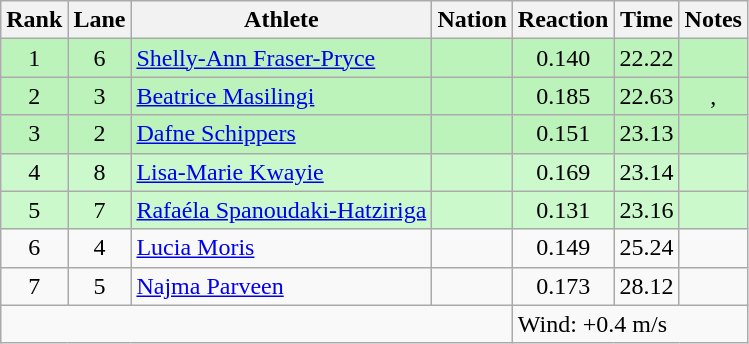<table class="wikitable sortable" style="text-align:center">
<tr>
<th>Rank</th>
<th>Lane</th>
<th>Athlete</th>
<th>Nation</th>
<th>Reaction</th>
<th>Time</th>
<th>Notes</th>
</tr>
<tr bgcolor="#bbf3bb">
<td>1</td>
<td>6</td>
<td align="left"><a href='#'>Shelly-Ann Fraser-Pryce</a></td>
<td align="left"></td>
<td>0.140</td>
<td>22.22</td>
<td></td>
</tr>
<tr bgcolor="#bbf3bb">
<td>2</td>
<td>3</td>
<td align="left"><a href='#'>Beatrice Masilingi</a></td>
<td align="left"></td>
<td>0.185</td>
<td>22.63</td>
<td>, </td>
</tr>
<tr bgcolor="#bbf3bb">
<td>3</td>
<td>2</td>
<td align="left"><a href='#'>Dafne Schippers</a></td>
<td align="left"></td>
<td>0.151</td>
<td>23.13</td>
<td></td>
</tr>
<tr bgcolor="#ccf9cc">
<td>4</td>
<td>8</td>
<td align="left"><a href='#'>Lisa-Marie Kwayie</a></td>
<td align="left"></td>
<td>0.169</td>
<td>23.14</td>
<td></td>
</tr>
<tr bgcolor="#ccf9cc">
<td>5</td>
<td>7</td>
<td align="left"><a href='#'>Rafaéla Spanoudaki-Hatziriga</a></td>
<td align="left"></td>
<td>0.131</td>
<td>23.16</td>
<td></td>
</tr>
<tr>
<td>6</td>
<td>4</td>
<td align="left"><a href='#'>Lucia Moris</a></td>
<td align="left"></td>
<td>0.149</td>
<td>25.24</td>
<td></td>
</tr>
<tr>
<td>7</td>
<td>5</td>
<td align="left"><a href='#'>Najma Parveen</a></td>
<td align="left"></td>
<td>0.173</td>
<td>28.12</td>
<td></td>
</tr>
<tr class="sortbottom">
<td colspan="4"></td>
<td colspan="3" style="text-align:left;">Wind: +0.4 m/s</td>
</tr>
</table>
